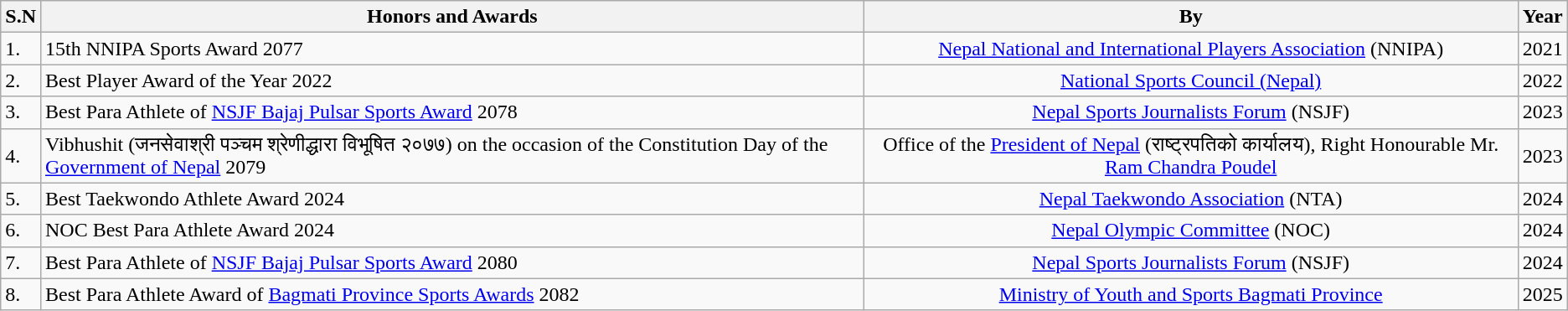<table class="wikitable">
<tr>
<th>S.N</th>
<th>Honors and Awards</th>
<th>By</th>
<th>Year</th>
</tr>
<tr>
<td>1.</td>
<td>15th NNIPA Sports Award 2077</td>
<td align=center><a href='#'>Nepal National and International Players Association</a> (NNIPA)</td>
<td>2021</td>
</tr>
<tr>
<td>2.</td>
<td>Best Player Award of the Year 2022</td>
<td align=center><a href='#'>National Sports Council (Nepal)</a></td>
<td>2022</td>
</tr>
<tr>
<td>3.</td>
<td>Best Para Athlete of <a href='#'>NSJF Bajaj Pulsar Sports Award</a> 2078</td>
<td align=center><a href='#'>Nepal Sports Journalists Forum</a> (NSJF)</td>
<td>2023</td>
</tr>
<tr>
<td>4.</td>
<td>Vibhushit (जनसेवाश्री पञ्चम श्रेणीद्धारा विभूषित २०७७) on the occasion of the Constitution Day of the <a href='#'>Government of Nepal</a> 2079</td>
<td align=center>Office of the <a href='#'>President of Nepal</a> (राष्ट्रपतिको कार्यालय), Right Honourable Mr. <a href='#'>Ram Chandra Poudel</a></td>
<td>2023</td>
</tr>
<tr>
<td>5.</td>
<td>Best Taekwondo Athlete Award 2024</td>
<td align=center><a href='#'>Nepal Taekwondo Association</a> (NTA)</td>
<td>2024</td>
</tr>
<tr>
<td>6.</td>
<td>NOC Best Para Athlete Award 2024</td>
<td align=center><a href='#'>Nepal Olympic Committee</a> (NOC)</td>
<td>2024</td>
</tr>
<tr>
<td>7.</td>
<td>Best Para Athlete of <a href='#'>NSJF Bajaj Pulsar Sports Award</a> 2080</td>
<td align=center><a href='#'>Nepal Sports Journalists Forum</a> (NSJF)</td>
<td>2024</td>
</tr>
<tr>
<td>8.</td>
<td>Best Para Athlete Award of <a href='#'>Bagmati Province Sports Awards</a> 2082</td>
<td align=center><a href='#'>Ministry of Youth and Sports Bagmati Province</a></td>
<td>2025</td>
</tr>
</table>
